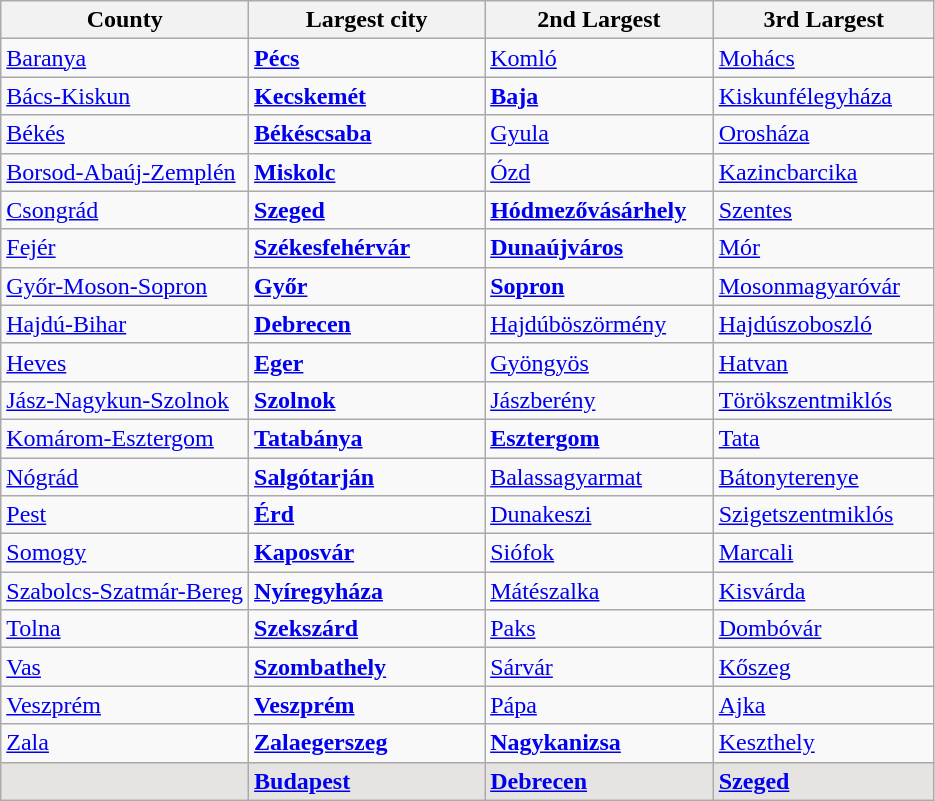<table class="wikitable">
<tr>
<th>County</th>
<th width="150">Largest city</th>
<th width="145">2nd Largest</th>
<th width="140">3rd Largest</th>
</tr>
<tr>
<td><a href='#'>Baranya</a></td>
<td><strong><a href='#'>Pécs</a></strong></td>
<td><a href='#'>Komló</a></td>
<td><a href='#'>Mohács</a></td>
</tr>
<tr>
<td><a href='#'>Bács-Kiskun</a></td>
<td><strong><a href='#'>Kecskemét</a></strong></td>
<td><strong><a href='#'>Baja</a></strong></td>
<td><a href='#'>Kiskunfélegyháza</a></td>
</tr>
<tr>
<td><a href='#'>Békés</a></td>
<td><strong><a href='#'>Békéscsaba</a></strong></td>
<td><a href='#'>Gyula</a></td>
<td><a href='#'>Orosháza</a></td>
</tr>
<tr>
<td><a href='#'>Borsod-Abaúj-Zemplén</a></td>
<td><strong><a href='#'>Miskolc</a></strong></td>
<td><a href='#'>Ózd</a></td>
<td><a href='#'>Kazincbarcika</a></td>
</tr>
<tr>
<td><a href='#'>Csongrád</a></td>
<td><strong><a href='#'>Szeged</a></strong></td>
<td><strong><a href='#'>Hódmezővásárhely</a></strong></td>
<td><a href='#'>Szentes</a></td>
</tr>
<tr>
<td><a href='#'>Fejér</a></td>
<td><strong><a href='#'>Székesfehérvár</a></strong></td>
<td><strong><a href='#'>Dunaújváros</a></strong></td>
<td><a href='#'>Mór</a></td>
</tr>
<tr>
<td><a href='#'>Győr-Moson-Sopron</a></td>
<td><strong><a href='#'>Győr</a></strong></td>
<td><strong><a href='#'>Sopron</a></strong></td>
<td><a href='#'>Mosonmagyaróvár</a></td>
</tr>
<tr>
<td><a href='#'>Hajdú-Bihar</a></td>
<td><strong><a href='#'>Debrecen</a></strong></td>
<td><a href='#'>Hajdúböszörmény</a></td>
<td><a href='#'>Hajdúszoboszló</a></td>
</tr>
<tr>
<td><a href='#'>Heves</a></td>
<td><strong><a href='#'>Eger</a></strong></td>
<td><a href='#'>Gyöngyös</a></td>
<td><a href='#'>Hatvan</a></td>
</tr>
<tr>
<td><a href='#'>Jász-Nagykun-Szolnok</a></td>
<td><strong><a href='#'>Szolnok</a></strong></td>
<td><a href='#'>Jászberény</a></td>
<td><a href='#'>Törökszentmiklós</a></td>
</tr>
<tr>
<td><a href='#'>Komárom-Esztergom</a></td>
<td><strong><a href='#'>Tatabánya</a></strong></td>
<td><strong><a href='#'>Esztergom</a></strong></td>
<td><a href='#'>Tata</a></td>
</tr>
<tr>
<td><a href='#'>Nógrád</a></td>
<td><strong><a href='#'>Salgótarján</a></strong></td>
<td><a href='#'>Balassagyarmat</a></td>
<td><a href='#'>Bátonyterenye</a></td>
</tr>
<tr>
<td><a href='#'>Pest</a></td>
<td><strong><a href='#'>Érd</a></strong></td>
<td><a href='#'>Dunakeszi</a></td>
<td><a href='#'>Szigetszentmiklós</a></td>
</tr>
<tr>
<td><a href='#'>Somogy</a></td>
<td><strong><a href='#'>Kaposvár</a></strong></td>
<td><a href='#'>Siófok</a></td>
<td><a href='#'>Marcali</a></td>
</tr>
<tr>
<td><a href='#'>Szabolcs-Szatmár-Bereg</a></td>
<td><strong><a href='#'>Nyíregyháza</a></strong></td>
<td><a href='#'>Mátészalka</a></td>
<td><a href='#'>Kisvárda</a></td>
</tr>
<tr>
<td><a href='#'>Tolna</a></td>
<td><strong><a href='#'>Szekszárd</a></strong></td>
<td><a href='#'>Paks</a></td>
<td><a href='#'>Dombóvár</a></td>
</tr>
<tr>
<td><a href='#'>Vas</a></td>
<td><strong><a href='#'>Szombathely</a></strong></td>
<td><a href='#'>Sárvár</a></td>
<td><a href='#'>Kőszeg</a></td>
</tr>
<tr>
<td><a href='#'>Veszprém</a></td>
<td><strong><a href='#'>Veszprém</a></strong></td>
<td><a href='#'>Pápa</a></td>
<td><a href='#'>Ajka</a></td>
</tr>
<tr>
<td><a href='#'>Zala</a></td>
<td><strong><a href='#'>Zalaegerszeg</a></strong></td>
<td><strong><a href='#'>Nagykanizsa</a></strong></td>
<td><a href='#'>Keszthely</a></td>
</tr>
<tr bgcolor="E5E4E2">
<td><strong></strong></td>
<td><strong><a href='#'>Budapest</a></strong></td>
<td><strong><a href='#'>Debrecen</a></strong></td>
<td><strong><a href='#'>Szeged</a></strong></td>
</tr>
</table>
